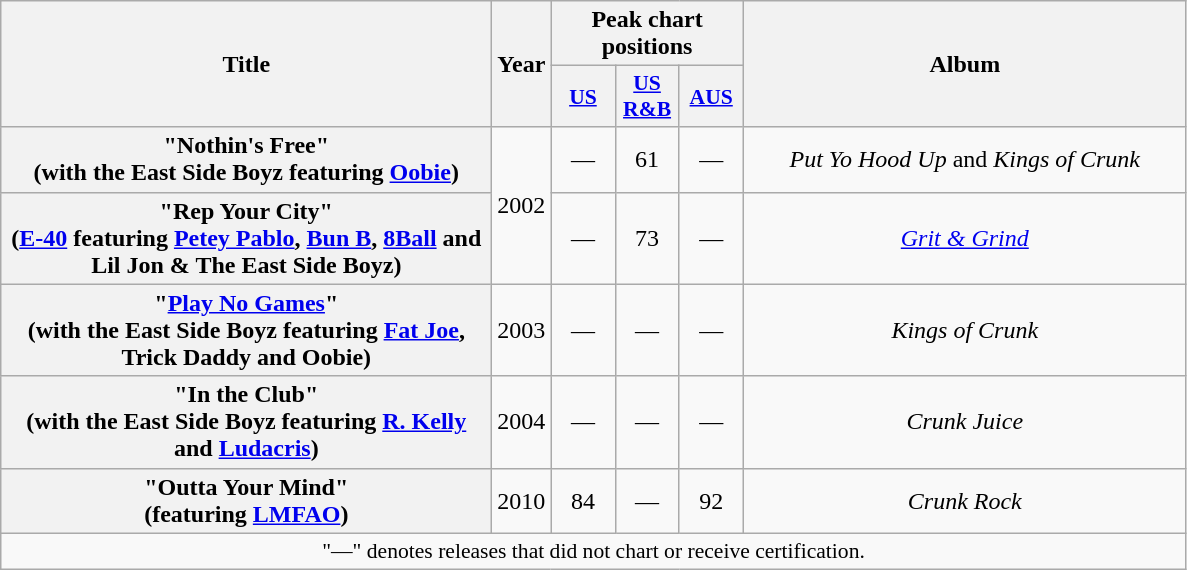<table class="wikitable plainrowheaders" style="text-align:center;" border="1">
<tr>
<th scope="col" rowspan="2" style="width:20em;">Title</th>
<th scope="col" rowspan="2">Year</th>
<th scope="col" colspan="3">Peak chart positions</th>
<th scope="col" rowspan="2" style="width:18em;">Album</th>
</tr>
<tr>
<th scope="col" style="width:2.5em;font-size:90%;"><a href='#'>US</a></th>
<th scope="col" style="width:2.5em;font-size:90%;"><a href='#'>US<br>R&B</a></th>
<th scope="col" style="width:2.5em;font-size:90%;"><a href='#'>AUS</a></th>
</tr>
<tr>
<th scope="row">"Nothin's Free"<br><span>(with the East Side Boyz featuring <a href='#'>Oobie</a>)</span></th>
<td rowspan="2">2002</td>
<td>—</td>
<td>61</td>
<td>—</td>
<td><em>Put Yo Hood Up</em> and <em>Kings of Crunk</em></td>
</tr>
<tr>
<th scope="row">"Rep Your City"<br><span>(<a href='#'>E-40</a> featuring <a href='#'>Petey Pablo</a>, <a href='#'>Bun B</a>, <a href='#'>8Ball</a> and Lil Jon & The East Side Boyz)</span></th>
<td>—</td>
<td>73</td>
<td>—</td>
<td><em><a href='#'>Grit & Grind</a></em></td>
</tr>
<tr>
<th scope="row">"<a href='#'>Play No Games</a>"<br><span>(with the East Side Boyz featuring <a href='#'>Fat Joe</a>, Trick Daddy and Oobie)</span></th>
<td>2003</td>
<td>—</td>
<td>—</td>
<td>—</td>
<td><em>Kings of Crunk</em></td>
</tr>
<tr>
<th scope="row">"In the Club"<br><span>(with the East Side Boyz featuring <a href='#'>R. Kelly</a> and <a href='#'>Ludacris</a>)</span></th>
<td>2004</td>
<td>—</td>
<td>—</td>
<td>—</td>
<td><em>Crunk Juice</em></td>
</tr>
<tr>
<th scope="row">"Outta Your Mind"<br><span>(featuring <a href='#'>LMFAO</a>)</span></th>
<td>2010</td>
<td>84</td>
<td>—</td>
<td>92</td>
<td><em>Crunk Rock</em></td>
</tr>
<tr>
<td colspan="6" style="font-size:90%">"—" denotes releases that did not chart or receive certification.</td>
</tr>
</table>
